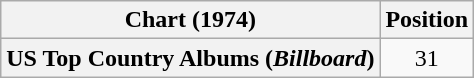<table class="wikitable plainrowheaders" style="text-align:center">
<tr>
<th scope="col">Chart (1974)</th>
<th scope="col">Position</th>
</tr>
<tr>
<th scope="row">US Top Country Albums (<em>Billboard</em>)</th>
<td>31</td>
</tr>
</table>
